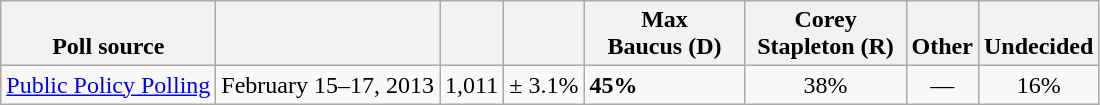<table class="wikitable">
<tr valign= bottom>
<th>Poll source</th>
<th></th>
<th></th>
<th></th>
<th style="width:100px;">Max<br>Baucus (D)</th>
<th style="width:100px;">Corey<br>Stapleton (R)</th>
<th>Other</th>
<th>Undecided</th>
</tr>
<tr>
<td><a href='#'>Public Policy Polling</a></td>
<td align=center>February 15–17, 2013</td>
<td align=center>1,011</td>
<td align=center>± 3.1%</td>
<td><strong>45%</strong></td>
<td align=center>38%</td>
<td align=center>—</td>
<td align=center>16%</td>
</tr>
</table>
